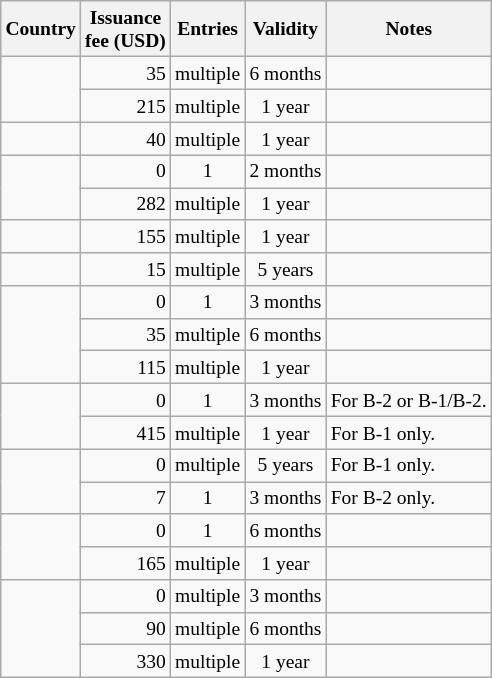<table class="wikitable sortable" style="font-size:small; line-height:1.2">
<tr>
<th>Country</th>
<th>Issuance<br>fee (USD)</th>
<th>Entries</th>
<th>Validity</th>
<th class="unsortable">Notes</th>
</tr>
<tr>
<td rowspan=2></td>
<td align=right>35</td>
<td align=center data-sort-value=5>multiple</td>
<td align=center data-sort-value=6>6 months</td>
<td></td>
</tr>
<tr>
<td align=right>215</td>
<td align=center data-sort-value=5>multiple</td>
<td align=center data-sort-value=12>1 year</td>
<td></td>
</tr>
<tr>
<td></td>
<td align=right>40</td>
<td align=center data-sort-value=5>multiple</td>
<td align=center data-sort-value=12>1 year</td>
<td></td>
</tr>
<tr>
<td rowspan=2></td>
<td align=right>0</td>
<td align=center data-sort-value=1>1</td>
<td align=center data-sort-value=2>2 months</td>
<td></td>
</tr>
<tr>
<td align=right>282</td>
<td align=center data-sort-value=5>multiple</td>
<td align=center data-sort-value=12>1 year</td>
<td></td>
</tr>
<tr>
<td></td>
<td align=right>155</td>
<td align=center data-sort-value=5>multiple</td>
<td align=center data-sort-value=12>1 year</td>
<td></td>
</tr>
<tr>
<td></td>
<td align=right>15</td>
<td align=center data-sort-value=5>multiple</td>
<td align=center data-sort-value=60>5 years</td>
<td></td>
</tr>
<tr>
<td rowspan=3></td>
<td align=right>0</td>
<td align=center data-sort-value=1>1</td>
<td align=center data-sort-value=3>3 months</td>
<td></td>
</tr>
<tr>
<td align=right>35</td>
<td align=center data-sort-value=5>multiple</td>
<td align=center data-sort-value=6>6 months</td>
<td></td>
</tr>
<tr>
<td align=right>115</td>
<td align=center data-sort-value=5>multiple</td>
<td align=center data-sort-value=12>1 year</td>
<td></td>
</tr>
<tr>
<td rowspan=2></td>
<td align=right>0</td>
<td align=center data-sort-value=1>1</td>
<td align=center data-sort-value=3>3 months</td>
<td>For B-2 or B-1/B-2.</td>
</tr>
<tr>
<td align=right>415</td>
<td align=center data-sort-value=5>multiple</td>
<td align=center data-sort-value=12>1 year</td>
<td>For B-1 only.</td>
</tr>
<tr>
<td rowspan=2></td>
<td align=right>0</td>
<td align=center data-sort-value=5>multiple</td>
<td align=center data-sort-value=60>5 years</td>
<td>For B-1 only.</td>
</tr>
<tr>
<td align=right>7</td>
<td align=center data-sort-value=1>1</td>
<td align=center data-sort-value=3>3 months</td>
<td>For B-2 only.</td>
</tr>
<tr>
<td rowspan=2></td>
<td align=right>0</td>
<td align=center data-sort-value=1>1</td>
<td align=center data-sort-value=6>6 months</td>
<td></td>
</tr>
<tr>
<td align=right>165</td>
<td align=center data-sort-value=5>multiple</td>
<td align=center data-sort-value=12>1 year</td>
<td></td>
</tr>
<tr>
<td rowspan=3></td>
<td align=right>0</td>
<td align=center data-sort-value=5>multiple</td>
<td align=center data-sort-value=3>3 months</td>
<td></td>
</tr>
<tr>
<td align=right>90</td>
<td align=center data-sort-value=5>multiple</td>
<td align=center data-sort-value=6>6 months</td>
<td></td>
</tr>
<tr>
<td align=right>330</td>
<td align=center data-sort-value=5>multiple</td>
<td align=center data-sort-value=12>1 year</td>
<td></td>
</tr>
</table>
